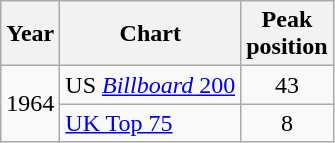<table class="wikitable">
<tr>
<th>Year</th>
<th>Chart</th>
<th>Peak<br>position</th>
</tr>
<tr>
<td rowspan="2">1964</td>
<td>US <a href='#'><em>Billboard</em> 200</a></td>
<td style="text-align:center;">43</td>
</tr>
<tr>
<td><a href='#'>UK Top 75</a></td>
<td style="text-align:center;">8</td>
</tr>
</table>
